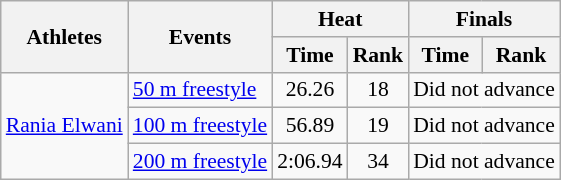<table class=wikitable style=font-size:90%>
<tr>
<th rowspan=2>Athletes</th>
<th rowspan=2>Events</th>
<th colspan=2>Heat</th>
<th colspan=2>Finals</th>
</tr>
<tr>
<th>Time</th>
<th>Rank</th>
<th>Time</th>
<th>Rank</th>
</tr>
<tr>
<td rowspan=3><a href='#'>Rania Elwani</a></td>
<td><a href='#'>50 m freestyle</a></td>
<td align=center>26.26</td>
<td align=center>18</td>
<td colspan=2 align=center>Did not advance</td>
</tr>
<tr>
<td><a href='#'>100 m freestyle</a></td>
<td align=center>56.89</td>
<td align=center>19</td>
<td colspan=2 align=center>Did not advance</td>
</tr>
<tr>
<td><a href='#'>200 m freestyle</a></td>
<td align=center>2:06.94</td>
<td align=center>34</td>
<td colspan=2 align=center>Did not advance</td>
</tr>
</table>
